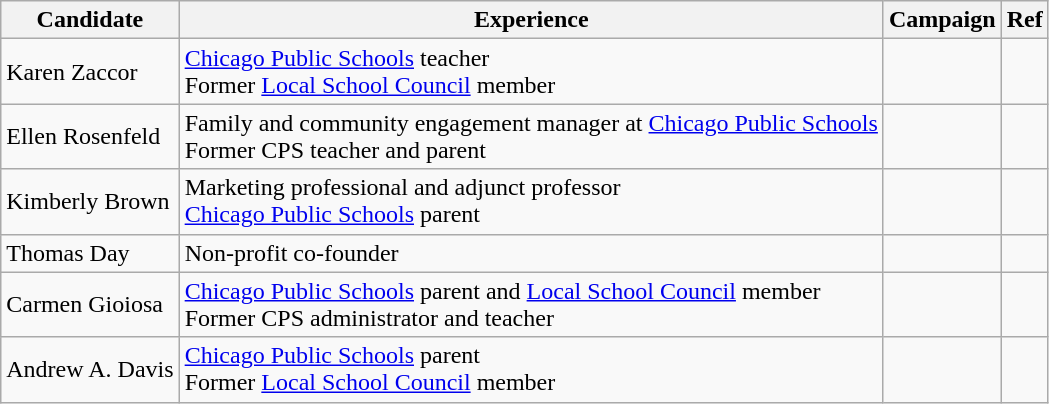<table class="wikitable">
<tr>
<th>Candidate</th>
<th>Experience</th>
<th>Campaign</th>
<th>Ref</th>
</tr>
<tr>
<td>Karen Zaccor</td>
<td><a href='#'>Chicago Public Schools</a> teacher<br>Former <a href='#'>Local School Council</a> member</td>
<td></td>
<td></td>
</tr>
<tr>
<td>Ellen Rosenfeld</td>
<td>Family and community engagement manager at <a href='#'>Chicago Public Schools</a><br>Former CPS teacher and parent</td>
<td></td>
<td></td>
</tr>
<tr>
<td>Kimberly Brown</td>
<td>Marketing professional and adjunct professor<br><a href='#'>Chicago Public Schools</a> parent</td>
<td></td>
<td></td>
</tr>
<tr>
<td>Thomas Day</td>
<td>Non-profit co-founder</td>
<td></td>
<td></td>
</tr>
<tr>
<td>Carmen Gioiosa</td>
<td><a href='#'>Chicago Public Schools</a> parent and <a href='#'>Local School Council</a> member<br>Former CPS administrator and teacher</td>
<td></td>
<td></td>
</tr>
<tr>
<td>Andrew A. Davis</td>
<td><a href='#'>Chicago Public Schools</a> parent<br>Former <a href='#'>Local School Council</a> member</td>
<td></td>
<td></td>
</tr>
</table>
